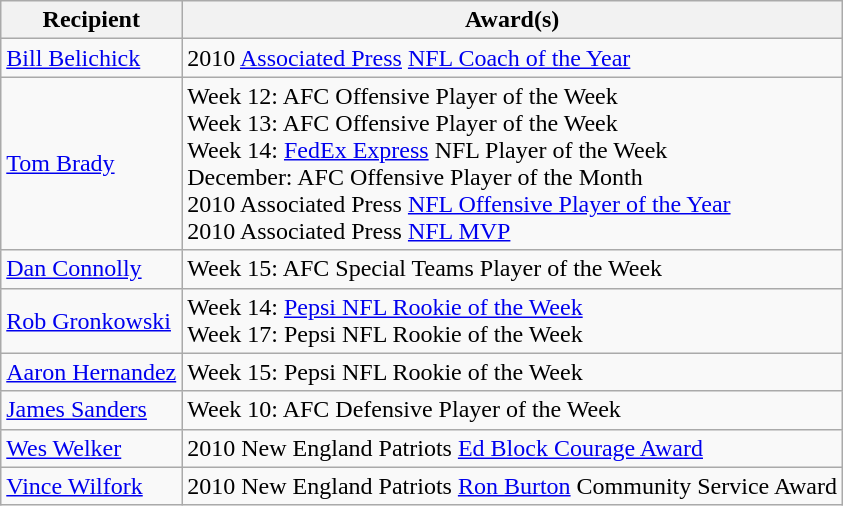<table class="wikitable">
<tr>
<th>Recipient</th>
<th>Award(s)</th>
</tr>
<tr>
<td><a href='#'>Bill Belichick</a></td>
<td>2010 <a href='#'>Associated Press</a> <a href='#'>NFL Coach of the Year</a></td>
</tr>
<tr>
<td><a href='#'>Tom Brady</a></td>
<td>Week 12: AFC Offensive Player of the Week<br>Week 13: AFC Offensive Player of the Week<br>Week 14: <a href='#'>FedEx Express</a> NFL Player of the Week<br>December: AFC Offensive Player of the Month<br>2010 Associated Press <a href='#'>NFL Offensive Player of the Year</a><br>2010 Associated Press <a href='#'>NFL MVP</a></td>
</tr>
<tr>
<td><a href='#'>Dan Connolly</a></td>
<td>Week 15: AFC Special Teams Player of the Week</td>
</tr>
<tr>
<td><a href='#'>Rob Gronkowski</a></td>
<td>Week 14: <a href='#'>Pepsi NFL Rookie of the Week</a><br>Week 17: Pepsi NFL Rookie of the Week</td>
</tr>
<tr>
<td><a href='#'>Aaron Hernandez</a></td>
<td>Week 15: Pepsi NFL Rookie of the Week</td>
</tr>
<tr>
<td><a href='#'>James Sanders</a></td>
<td>Week 10: AFC Defensive Player of the Week</td>
</tr>
<tr>
<td><a href='#'>Wes Welker</a></td>
<td>2010 New England Patriots <a href='#'>Ed Block Courage Award</a></td>
</tr>
<tr>
<td><a href='#'>Vince Wilfork</a></td>
<td>2010 New England Patriots <a href='#'>Ron Burton</a> Community Service Award</td>
</tr>
</table>
